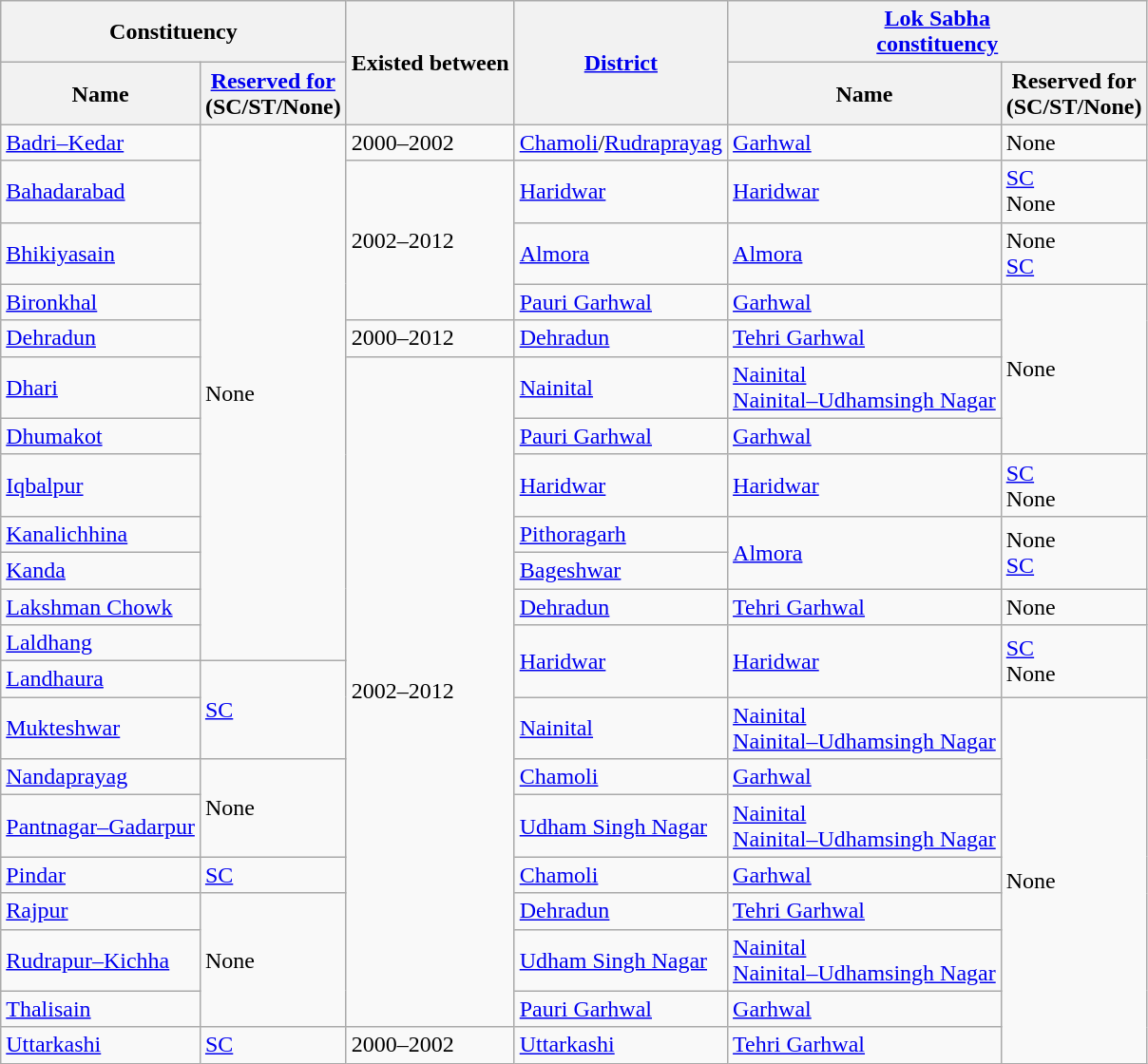<table class="wikitable sortable">
<tr>
<th colspan="2">Constituency</th>
<th rowspan="2">Existed between</th>
<th rowspan="2"><a href='#'>District</a></th>
<th colspan="2"><a href='#'>Lok Sabha<br>constituency</a></th>
</tr>
<tr>
<th>Name</th>
<th><a href='#'>Reserved for</a><br>(SC/ST/None)</th>
<th>Name</th>
<th>Reserved for<br>(SC/ST/None)</th>
</tr>
<tr>
<td><a href='#'>Badri–Kedar</a></td>
<td rowspan="12">None</td>
<td>2000–2002</td>
<td><a href='#'>Chamoli</a>/<a href='#'>Rudraprayag</a></td>
<td><a href='#'>Garhwal</a></td>
<td>None</td>
</tr>
<tr>
<td><a href='#'>Bahadarabad</a></td>
<td rowspan="3">2002–2012</td>
<td><a href='#'>Haridwar</a></td>
<td><a href='#'>Haridwar</a></td>
<td><a href='#'>SC</a> <br>None </td>
</tr>
<tr>
<td><a href='#'>Bhikiyasain</a></td>
<td><a href='#'>Almora</a></td>
<td><a href='#'>Almora</a></td>
<td>None <br><a href='#'>SC</a> </td>
</tr>
<tr>
<td><a href='#'>Bironkhal</a></td>
<td><a href='#'>Pauri Garhwal</a></td>
<td><a href='#'>Garhwal</a></td>
<td rowspan="4">None</td>
</tr>
<tr>
<td><a href='#'>Dehradun</a></td>
<td>2000–2012</td>
<td><a href='#'>Dehradun</a></td>
<td><a href='#'>Tehri Garhwal</a></td>
</tr>
<tr>
<td><a href='#'>Dhari</a></td>
<td rowspan="15">2002–2012</td>
<td><a href='#'>Nainital</a></td>
<td><a href='#'>Nainital</a> <br><a href='#'>Nainital–Udhamsingh Nagar</a> </td>
</tr>
<tr>
<td><a href='#'>Dhumakot</a></td>
<td><a href='#'>Pauri Garhwal</a></td>
<td><a href='#'>Garhwal</a></td>
</tr>
<tr>
<td><a href='#'>Iqbalpur</a></td>
<td><a href='#'>Haridwar</a></td>
<td><a href='#'>Haridwar</a></td>
<td><a href='#'>SC</a> <br>None </td>
</tr>
<tr>
<td><a href='#'>Kanalichhina</a></td>
<td><a href='#'>Pithoragarh</a></td>
<td rowspan="2"><a href='#'>Almora</a></td>
<td rowspan="2">None <br><a href='#'>SC</a> </td>
</tr>
<tr>
<td><a href='#'>Kanda</a></td>
<td><a href='#'>Bageshwar</a></td>
</tr>
<tr>
<td><a href='#'>Lakshman Chowk</a></td>
<td><a href='#'>Dehradun</a></td>
<td><a href='#'>Tehri Garhwal</a></td>
<td>None</td>
</tr>
<tr>
<td><a href='#'>Laldhang</a></td>
<td rowspan="2"><a href='#'>Haridwar</a></td>
<td rowspan="2"><a href='#'>Haridwar</a></td>
<td rowspan="2"><a href='#'>SC</a> <br>None </td>
</tr>
<tr>
<td><a href='#'>Landhaura</a></td>
<td rowspan="2"><a href='#'>SC</a></td>
</tr>
<tr>
<td><a href='#'>Mukteshwar</a></td>
<td><a href='#'>Nainital</a></td>
<td><a href='#'>Nainital</a> <br><a href='#'>Nainital–Udhamsingh Nagar</a> </td>
<td rowspan="8">None</td>
</tr>
<tr>
<td><a href='#'>Nandaprayag</a></td>
<td rowspan="2">None</td>
<td><a href='#'>Chamoli</a></td>
<td><a href='#'>Garhwal</a></td>
</tr>
<tr>
<td><a href='#'>Pantnagar–Gadarpur</a></td>
<td><a href='#'>Udham Singh Nagar</a></td>
<td><a href='#'>Nainital</a> <br><a href='#'>Nainital–Udhamsingh Nagar</a> </td>
</tr>
<tr>
<td><a href='#'>Pindar</a></td>
<td><a href='#'>SC</a></td>
<td><a href='#'>Chamoli</a></td>
<td><a href='#'>Garhwal</a></td>
</tr>
<tr>
<td><a href='#'>Rajpur</a></td>
<td rowspan="3">None</td>
<td><a href='#'>Dehradun</a></td>
<td><a href='#'>Tehri Garhwal</a></td>
</tr>
<tr>
<td><a href='#'>Rudrapur–Kichha</a></td>
<td><a href='#'>Udham Singh Nagar</a></td>
<td><a href='#'>Nainital</a> <br><a href='#'>Nainital–Udhamsingh Nagar</a> </td>
</tr>
<tr>
<td><a href='#'>Thalisain</a></td>
<td><a href='#'>Pauri Garhwal</a></td>
<td><a href='#'>Garhwal</a></td>
</tr>
<tr>
<td><a href='#'>Uttarkashi</a></td>
<td><a href='#'>SC</a></td>
<td>2000–2002</td>
<td><a href='#'>Uttarkashi</a></td>
<td><a href='#'>Tehri Garhwal</a></td>
</tr>
</table>
